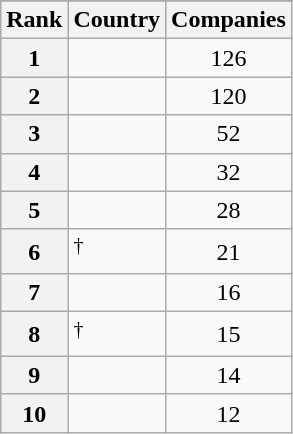<table wikitable class="wikitable sortable plainrowheaders" style="text-align: center">
<tr>
</tr>
<tr>
<th scope="col">Rank</th>
<th scope="col">Country</th>
<th scope="col">Companies</th>
</tr>
<tr>
<th scope="row">1</th>
<td style="text-align: left;"></td>
<td>126</td>
</tr>
<tr>
<th scope="row">2</th>
<td style="text-align: left;"></td>
<td>120</td>
</tr>
<tr>
<th scope="row">3</th>
<td style="text-align: left;"></td>
<td>52</td>
</tr>
<tr>
<th scope="row">4</th>
<td style="text-align: left;"></td>
<td>32</td>
</tr>
<tr>
<th scope="row">5</th>
<td style="text-align: left;"></td>
<td>28</td>
</tr>
<tr>
<th scope="row">6</th>
<td style="text-align: left;"> <sup>†</sup></td>
<td>21</td>
</tr>
<tr>
<th scope="row">7</th>
<td style="text-align: left;"></td>
<td>16</td>
</tr>
<tr>
<th scope="row">8</th>
<td style="text-align: left;"> <sup>†</sup></td>
<td>15</td>
</tr>
<tr>
<th scope="row">9</th>
<td style="text-align: left;"></td>
<td>14</td>
</tr>
<tr>
<th scope="row">10</th>
<td style="text-align: left;"></td>
<td>12</td>
</tr>
</table>
